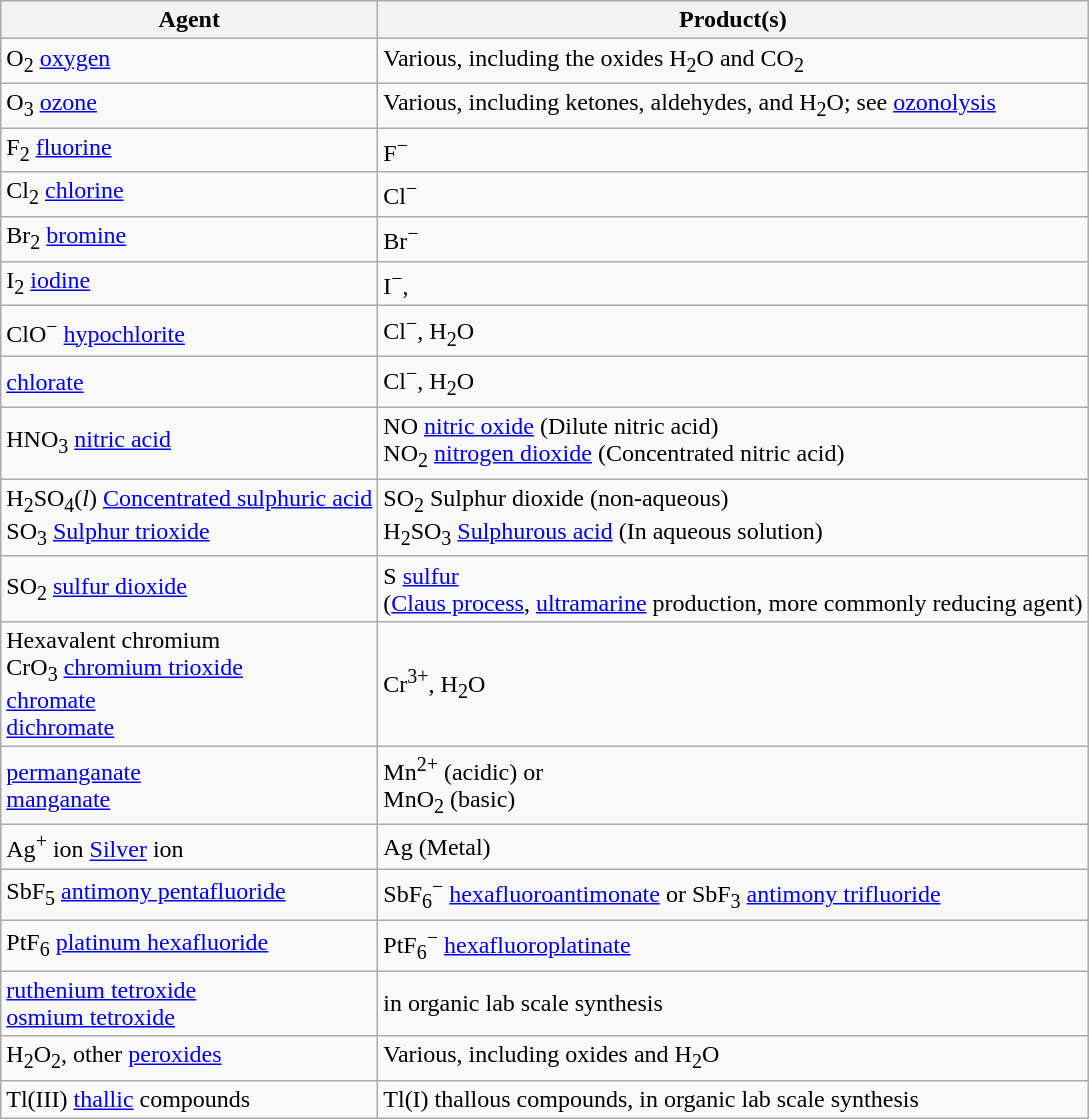<table class="wikitable">
<tr>
<th>Agent</th>
<th>Product(s)</th>
</tr>
<tr>
<td>O<sub>2</sub> <a href='#'>oxygen</a></td>
<td>Various, including the oxides H<sub>2</sub>O and CO<sub>2</sub></td>
</tr>
<tr>
<td>O<sub>3</sub> <a href='#'>ozone</a></td>
<td>Various, including ketones, aldehydes, and H<sub>2</sub>O; see <a href='#'>ozonolysis</a></td>
</tr>
<tr>
<td>F<sub>2</sub> <a href='#'>fluorine</a></td>
<td>F<sup>−</sup></td>
</tr>
<tr>
<td>Cl<sub>2</sub> <a href='#'>chlorine</a></td>
<td>Cl<sup>−</sup></td>
</tr>
<tr>
<td>Br<sub>2</sub> <a href='#'>bromine</a></td>
<td>Br<sup>−</sup></td>
</tr>
<tr>
<td>I<sub>2</sub> <a href='#'>iodine</a></td>
<td>I<sup>−</sup>, </td>
</tr>
<tr ok>
<td>ClO<sup>−</sup> <a href='#'>hypochlorite</a></td>
<td>Cl<sup>−</sup>, H<sub>2</sub>O</td>
</tr>
<tr>
<td> <a href='#'>chlorate</a></td>
<td>Cl<sup>−</sup>, H<sub>2</sub>O</td>
</tr>
<tr>
<td>HNO<sub>3</sub> <a href='#'>nitric acid</a></td>
<td>NO <a href='#'>nitric oxide</a> (Dilute nitric acid)<br>NO<sub>2</sub> <a href='#'>nitrogen dioxide</a> (Concentrated nitric acid)</td>
</tr>
<tr>
<td>H<sub>2</sub>SO<sub>4</sub>(<em>l</em>) <a href='#'>Concentrated sulphuric acid</a><br>SO<sub>3</sub> <a href='#'>Sulphur trioxide</a></td>
<td>SO<sub>2</sub> Sulphur dioxide (non-aqueous)<br>H<sub>2</sub>SO<sub>3</sub> <a href='#'>Sulphurous acid</a> (In aqueous solution)</td>
</tr>
<tr>
<td>SO<sub>2</sub> <a href='#'>sulfur dioxide</a></td>
<td>S <a href='#'>sulfur</a><br>(<a href='#'>Claus process</a>, <a href='#'>ultramarine</a> production, more commonly reducing agent)</td>
</tr>
<tr>
<td>Hexavalent chromium<br>CrO<sub>3</sub> <a href='#'>chromium trioxide</a><br> <a href='#'>chromate</a> <br> <a href='#'>dichromate</a></td>
<td>Cr<sup>3+</sup>, H<sub>2</sub>O</td>
</tr>
<tr>
<td> <a href='#'>permanganate</a><br> <a href='#'>manganate</a></td>
<td>Mn<sup>2+</sup> (acidic) or<br>MnO<sub>2</sub> (basic)</td>
</tr>
<tr>
<td>Ag<sup>+</sup> ion <a href='#'>Silver</a> ion</td>
<td>Ag (Metal)</td>
</tr>
<tr>
<td>SbF<sub>5</sub> <a href='#'>antimony pentafluoride</a></td>
<td>SbF<sub>6</sub><sup>−</sup> <a href='#'>hexafluoroantimonate</a> or SbF<sub>3</sub> <a href='#'>antimony trifluoride</a></td>
</tr>
<tr>
<td>PtF<sub>6</sub> <a href='#'>platinum hexafluoride</a></td>
<td>PtF<sub>6</sub><sup>−</sup> <a href='#'>hexafluoroplatinate</a></td>
</tr>
<tr>
<td> <a href='#'>ruthenium tetroxide</a><br> <a href='#'>osmium tetroxide</a></td>
<td>in organic lab scale synthesis</td>
</tr>
<tr>
<td>H<sub>2</sub>O<sub>2</sub>, other <a href='#'>peroxides</a></td>
<td>Various, including oxides and H<sub>2</sub>O</td>
</tr>
<tr>
<td>Tl(III) <a href='#'>thallic</a> compounds</td>
<td>Tl(I) thallous compounds, in organic lab scale synthesis</td>
</tr>
</table>
